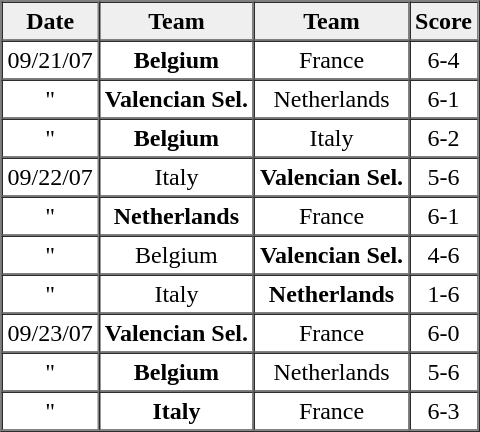<table border="1" cellpadding="3" cellspacing="0" align="left">
<tr>
<th style="background:#efefef;">Date</th>
<th style="background:#efefef;">Team</th>
<th style="background:#efefef;">Team</th>
<th style="background:#efefef;">Score</th>
</tr>
<tr align="center">
<td>09/21/07</td>
<td><strong>Belgium</strong></td>
<td>France</td>
<td>6-4</td>
</tr>
<tr align="center">
<td>"</td>
<td><strong>Valencian Sel.</strong></td>
<td>Netherlands</td>
<td>6-1</td>
</tr>
<tr align="center">
<td>"</td>
<td><strong>Belgium</strong></td>
<td>Italy</td>
<td>6-2</td>
</tr>
<tr align="center">
<td>09/22/07</td>
<td>Italy</td>
<td><strong>Valencian Sel.</strong></td>
<td>5-6</td>
</tr>
<tr align="center">
<td>"</td>
<td><strong>Netherlands</strong></td>
<td>France</td>
<td>6-1</td>
</tr>
<tr align="center">
<td>"</td>
<td>Belgium</td>
<td><strong>Valencian Sel.</strong></td>
<td>4-6</td>
</tr>
<tr align="center">
<td>"</td>
<td>Italy</td>
<td><strong>Netherlands</strong></td>
<td>1-6</td>
</tr>
<tr align="center">
<td>09/23/07</td>
<td><strong>Valencian Sel.</strong></td>
<td>France</td>
<td>6-0</td>
</tr>
<tr align="center">
<td>"</td>
<td><strong>Belgium</strong></td>
<td>Netherlands</td>
<td>5-6</td>
</tr>
<tr align="center">
<td>"</td>
<td><strong>Italy</strong></td>
<td>France</td>
<td>6-3</td>
</tr>
</table>
